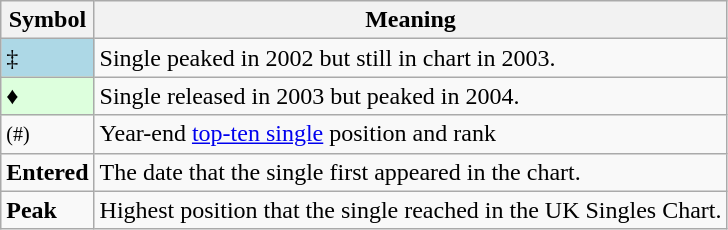<table Class="wikitable">
<tr>
<th>Symbol</th>
<th>Meaning</th>
</tr>
<tr>
<td bgcolor=lightblue>‡</td>
<td>Single peaked in 2002 but still in chart in 2003.</td>
</tr>
<tr>
<td bgcolor=#DDFFDD>♦</td>
<td>Single released in 2003 but peaked in 2004.</td>
</tr>
<tr>
<td><small>(#)</small></td>
<td>Year-end <a href='#'>top-ten single</a> position and rank</td>
</tr>
<tr>
<td><strong>Entered</strong></td>
<td>The date that the single first appeared in the chart.</td>
</tr>
<tr>
<td><strong>Peak</strong></td>
<td>Highest position that the single reached in the UK Singles Chart.</td>
</tr>
</table>
